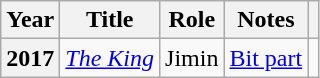<table class="wikitable plainrowheaders">
<tr>
<th scope="col">Year</th>
<th scope="col">Title</th>
<th scope="col">Role</th>
<th scope="col">Notes</th>
<th scope="col" class="unsortable"></th>
</tr>
<tr>
<th scope="row">2017</th>
<td><em><a href='#'>The King</a></em></td>
<td>Jimin</td>
<td><a href='#'>Bit part</a></td>
<td style="text-align:center"></td>
</tr>
</table>
